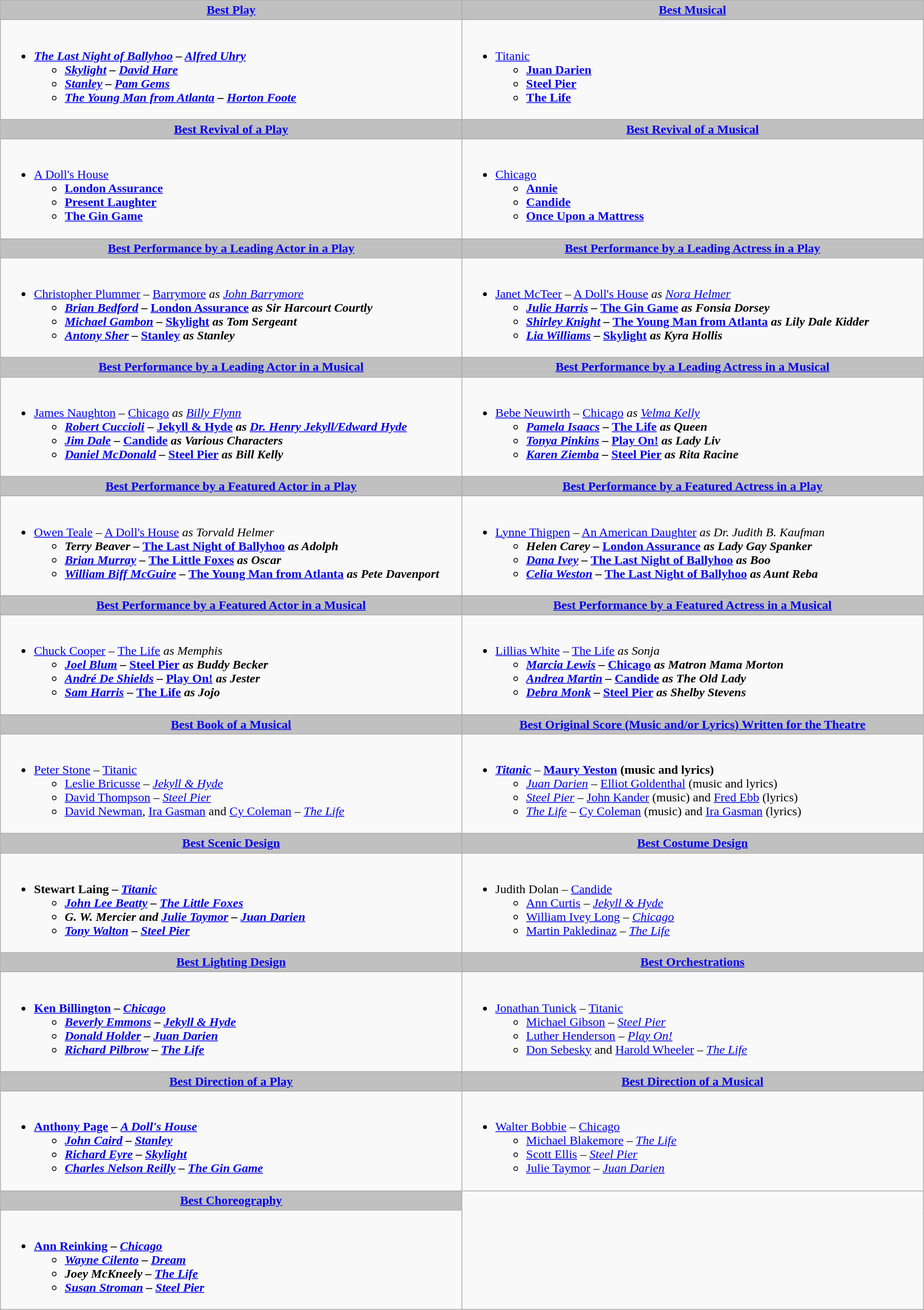<table class=wikitable width="95%">
<tr>
<th style="background:#C0C0C0;" ! width="50%"><a href='#'>Best Play</a></th>
<th style="background:#C0C0C0;" ! width="50%"><a href='#'>Best Musical</a></th>
</tr>
<tr>
<td valign="top"><br><ul><li><strong><em><a href='#'>The Last Night of Ballyhoo</a><em> – <a href='#'>Alfred Uhry</a><strong><ul><li></em><a href='#'>Skylight</a><em> – <a href='#'>David Hare</a></li><li></em><a href='#'>Stanley</a><em> – <a href='#'>Pam Gems</a></li><li></em><a href='#'>The Young Man from Atlanta</a><em> – <a href='#'>Horton Foote</a></li></ul></li></ul></td>
<td valign="top"><br><ul><li></em></strong><a href='#'>Titanic</a><strong><em><ul><li></em><a href='#'>Juan Darien</a><em></li><li></em><a href='#'>Steel Pier</a><em></li><li></em><a href='#'>The Life</a><em></li></ul></li></ul></td>
</tr>
<tr>
<th style="background:#C0C0C0;" ! style="width="50%"><a href='#'>Best Revival of a Play</a></th>
<th style="background:#C0C0C0;" ! style="width="50%"><a href='#'>Best Revival of a Musical</a></th>
</tr>
<tr>
<td valign="top"><br><ul><li></em></strong><a href='#'>A Doll's House</a><strong><em><ul><li></em><a href='#'>London Assurance</a><em></li><li></em><a href='#'>Present Laughter</a><em></li><li></em><a href='#'>The Gin Game</a><em></li></ul></li></ul></td>
<td valign="top"><br><ul><li></em></strong><a href='#'>Chicago</a><strong><em><ul><li></em><a href='#'>Annie</a><em></li><li></em><a href='#'>Candide</a><em></li><li></em><a href='#'>Once Upon a Mattress</a><em></li></ul></li></ul></td>
</tr>
<tr>
<th style="background:#C0C0C0;" ! style="width="50%"><a href='#'>Best Performance by a Leading Actor in a Play</a></th>
<th style="background:#C0C0C0;" ! style="width="50%"><a href='#'>Best Performance by a Leading Actress in a Play</a></th>
</tr>
<tr>
<td valign="top"><br><ul><li></strong><a href='#'>Christopher Plummer</a> – </em><a href='#'>Barrymore</a><em> as <a href='#'>John Barrymore</a><strong><ul><li><a href='#'>Brian Bedford</a> – </em><a href='#'>London Assurance</a><em> as Sir Harcourt Courtly</li><li><a href='#'>Michael Gambon</a> – </em><a href='#'>Skylight</a><em> as Tom Sergeant</li><li><a href='#'>Antony Sher</a> – </em><a href='#'>Stanley</a><em> as Stanley</li></ul></li></ul></td>
<td valign="top"><br><ul><li></strong><a href='#'>Janet McTeer</a> – </em><a href='#'>A Doll's House</a><em> as <a href='#'>Nora Helmer</a><strong><ul><li><a href='#'>Julie Harris</a> – </em><a href='#'>The Gin Game</a><em> as Fonsia Dorsey</li><li><a href='#'>Shirley Knight</a> – </em><a href='#'>The Young Man from Atlanta</a><em> as Lily Dale Kidder</li><li><a href='#'>Lia Williams</a> – </em><a href='#'>Skylight</a><em> as Kyra Hollis</li></ul></li></ul></td>
</tr>
<tr>
<th style="background:#C0C0C0;" ! style="width="50%"><a href='#'>Best Performance by a Leading Actor in a Musical</a></th>
<th style="background:#C0C0C0;" ! style="width="50%"><a href='#'>Best Performance by a Leading Actress in a Musical</a></th>
</tr>
<tr>
<td valign="top"><br><ul><li></strong><a href='#'>James Naughton</a> – </em><a href='#'>Chicago</a><em> as <a href='#'>Billy Flynn</a><strong><ul><li><a href='#'>Robert Cuccioli</a> – </em><a href='#'>Jekyll & Hyde</a><em> as <a href='#'>Dr. Henry Jekyll/Edward Hyde</a></li><li><a href='#'>Jim Dale</a> – </em><a href='#'>Candide</a><em> as Various Characters</li><li><a href='#'>Daniel McDonald</a> – </em><a href='#'>Steel Pier</a><em> as Bill Kelly</li></ul></li></ul></td>
<td valign="top"><br><ul><li></strong><a href='#'>Bebe Neuwirth</a> – </em><a href='#'>Chicago</a><em> as <a href='#'>Velma Kelly</a><strong><ul><li><a href='#'>Pamela Isaacs</a> – </em><a href='#'>The Life</a><em> as Queen</li><li><a href='#'>Tonya Pinkins</a> – </em><a href='#'>Play On!</a><em> as Lady Liv</li><li><a href='#'>Karen Ziemba</a> – </em><a href='#'>Steel Pier</a><em> as Rita Racine</li></ul></li></ul></td>
</tr>
<tr>
<th style="background:#C0C0C0;" ! style="width="50%"><a href='#'>Best Performance by a Featured Actor in a Play</a></th>
<th style="background:#C0C0C0;" ! style="width="50%"><a href='#'>Best Performance by a Featured Actress in a Play</a></th>
</tr>
<tr>
<td valign="top"><br><ul><li></strong><a href='#'>Owen Teale</a> – </em><a href='#'>A Doll's House</a><em> as Torvald Helmer<strong><ul><li>Terry Beaver – </em><a href='#'>The Last Night of Ballyhoo</a><em> as Adolph</li><li><a href='#'>Brian Murray</a> – </em><a href='#'>The Little Foxes</a><em> as Oscar</li><li><a href='#'>William Biff McGuire</a> – </em><a href='#'>The Young Man from Atlanta</a><em> as Pete Davenport</li></ul></li></ul></td>
<td valign="top"><br><ul><li></strong><a href='#'>Lynne Thigpen</a> – </em><a href='#'>An American Daughter</a><em> as Dr. Judith B. Kaufman<strong><ul><li>Helen Carey – </em><a href='#'>London Assurance</a><em> as Lady Gay Spanker</li><li><a href='#'>Dana Ivey</a> – </em><a href='#'>The Last Night of Ballyhoo</a><em> as Boo</li><li><a href='#'>Celia Weston</a> – </em><a href='#'>The Last Night of Ballyhoo</a><em> as Aunt Reba</li></ul></li></ul></td>
</tr>
<tr>
<th style="background:#C0C0C0;" ! style="width="50%"><a href='#'>Best Performance by a Featured Actor in a Musical</a></th>
<th style="background:#C0C0C0;" ! style="width="50%"><a href='#'>Best Performance by a Featured Actress in a Musical</a></th>
</tr>
<tr>
<td valign="top"><br><ul><li></strong><a href='#'>Chuck Cooper</a> – </em><a href='#'>The Life</a><em> as Memphis<strong><ul><li><a href='#'>Joel Blum</a> – </em><a href='#'>Steel Pier</a><em> as Buddy Becker</li><li><a href='#'>André De Shields</a> – </em><a href='#'>Play On!</a><em> as Jester</li><li><a href='#'>Sam Harris</a> – </em><a href='#'>The Life</a><em> as Jojo</li></ul></li></ul></td>
<td valign="top"><br><ul><li></strong><a href='#'>Lillias White</a> – </em><a href='#'>The Life</a><em> as Sonja<strong><ul><li><a href='#'>Marcia Lewis</a> – </em><a href='#'>Chicago</a><em> as Matron Mama Morton</li><li><a href='#'>Andrea Martin</a> – </em><a href='#'>Candide</a><em> as The Old Lady</li><li><a href='#'>Debra Monk</a> – </em><a href='#'>Steel Pier</a><em> as Shelby Stevens</li></ul></li></ul></td>
</tr>
<tr>
<th style="background:#C0C0C0;" ! style="width="50%"><a href='#'>Best Book of a Musical</a></th>
<th style="background:#C0C0C0;" ! style="width="50%"><a href='#'>Best Original Score (Music and/or Lyrics) Written for the Theatre</a></th>
</tr>
<tr>
<td valign="top"><br><ul><li></strong><a href='#'>Peter Stone</a> – </em><a href='#'>Titanic</a></em></strong><ul><li><a href='#'>Leslie Bricusse</a> – <em><a href='#'>Jekyll & Hyde</a></em></li><li><a href='#'>David Thompson</a> – <em><a href='#'>Steel Pier</a></em></li><li><a href='#'>David Newman</a>, <a href='#'>Ira Gasman</a> and <a href='#'>Cy Coleman</a> – <em><a href='#'>The Life</a></em></li></ul></li></ul></td>
<td valign="top"><br><ul><li><strong><em><a href='#'>Titanic</a></em></strong> – <strong><a href='#'>Maury Yeston</a> (music and lyrics)</strong><ul><li><em><a href='#'>Juan Darien</a></em> – <a href='#'>Elliot Goldenthal</a> (music and lyrics)</li><li><em><a href='#'>Steel Pier</a></em> – <a href='#'>John Kander</a> (music) and <a href='#'>Fred Ebb</a> (lyrics)</li><li><em><a href='#'>The Life</a></em> – <a href='#'>Cy Coleman</a> (music) and <a href='#'>Ira Gasman</a> (lyrics)</li></ul></li></ul></td>
</tr>
<tr>
<th style="background:#C0C0C0;" ! style="width="50%"><a href='#'>Best Scenic Design</a></th>
<th style="background:#C0C0C0;" ! style="width="50%"><a href='#'>Best Costume Design</a></th>
</tr>
<tr>
<td valign="top"><br><ul><li><strong>Stewart Laing – <em><a href='#'>Titanic</a><strong><em><ul><li><a href='#'>John Lee Beatty</a> – </em><a href='#'>The Little Foxes</a><em></li><li>G. W. Mercier and <a href='#'>Julie Taymor</a> – </em><a href='#'>Juan Darien</a><em></li><li><a href='#'>Tony Walton</a> – </em><a href='#'>Steel Pier</a><em></li></ul></li></ul></td>
<td valign="top"><br><ul><li></strong>Judith Dolan – </em><a href='#'>Candide</a></em></strong><ul><li><a href='#'>Ann Curtis</a> – <em><a href='#'>Jekyll & Hyde</a></em></li><li><a href='#'>William Ivey Long</a> – <em><a href='#'>Chicago</a></em></li><li><a href='#'>Martin Pakledinaz</a> – <em><a href='#'>The Life</a></em></li></ul></li></ul></td>
</tr>
<tr>
<th style="background:#C0C0C0;" ! style="width="50%"><a href='#'>Best Lighting Design</a></th>
<th style="background:#C0C0C0;" ! style="width="50%"><a href='#'>Best Orchestrations</a></th>
</tr>
<tr>
<td valign="top"><br><ul><li><strong><a href='#'>Ken Billington</a> – <em><a href='#'>Chicago</a><strong><em><ul><li><a href='#'>Beverly Emmons</a> – </em><a href='#'>Jekyll & Hyde</a><em></li><li><a href='#'>Donald Holder</a> – </em><a href='#'>Juan Darien</a><em></li><li><a href='#'>Richard Pilbrow</a> – </em><a href='#'>The Life</a><em></li></ul></li></ul></td>
<td valign="top"><br><ul><li></strong><a href='#'>Jonathan Tunick</a> – </em><a href='#'>Titanic</a></em></strong><ul><li><a href='#'>Michael Gibson</a> – <em><a href='#'>Steel Pier</a></em></li><li><a href='#'>Luther Henderson</a> – <em><a href='#'>Play On!</a></em></li><li><a href='#'>Don Sebesky</a> and <a href='#'>Harold Wheeler</a> – <em><a href='#'>The Life</a></em></li></ul></li></ul></td>
</tr>
<tr>
<th style="background:#C0C0C0;" ! style="width="50%"><a href='#'>Best Direction of a Play</a></th>
<th style="background:#C0C0C0;" ! style="width="50%"><a href='#'>Best Direction of a Musical</a></th>
</tr>
<tr>
<td valign="top"><br><ul><li><strong><a href='#'>Anthony Page</a> – <em><a href='#'>A Doll's House</a><strong><em><ul><li><a href='#'>John Caird</a> – </em><a href='#'>Stanley</a><em></li><li><a href='#'>Richard Eyre</a> – </em><a href='#'>Skylight</a><em></li><li><a href='#'>Charles Nelson Reilly</a> – </em><a href='#'>The Gin Game</a><em></li></ul></li></ul></td>
<td valign="top"><br><ul><li></strong><a href='#'>Walter Bobbie</a> – </em><a href='#'>Chicago</a></em></strong><ul><li><a href='#'>Michael Blakemore</a> – <em><a href='#'>The Life</a></em></li><li><a href='#'>Scott Ellis</a> – <em><a href='#'>Steel Pier</a></em></li><li><a href='#'>Julie Taymor</a> – <em><a href='#'>Juan Darien</a></em></li></ul></li></ul></td>
</tr>
<tr>
<th style="background:#C0C0C0;" ! style="width="50%"><a href='#'>Best Choreography</a></th>
</tr>
<tr>
<td valign="top"><br><ul><li><strong><a href='#'>Ann Reinking</a> – <em><a href='#'>Chicago</a><strong><em><ul><li><a href='#'>Wayne Cilento</a> – </em><a href='#'>Dream</a><em></li><li>Joey McKneely – </em><a href='#'>The Life</a><em></li><li><a href='#'>Susan Stroman</a> – </em><a href='#'>Steel Pier</a><em></li></ul></li></ul></td>
</tr>
</table>
